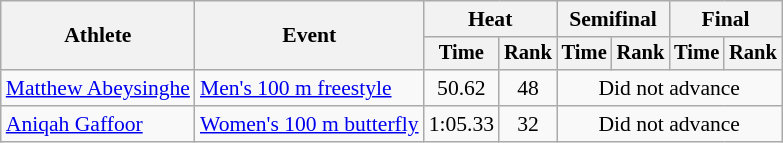<table class=wikitable style="font-size:90%">
<tr>
<th rowspan="2">Athlete</th>
<th rowspan="2">Event</th>
<th colspan="2">Heat</th>
<th colspan="2">Semifinal</th>
<th colspan="2">Final</th>
</tr>
<tr style="font-size:95%">
<th>Time</th>
<th>Rank</th>
<th>Time</th>
<th>Rank</th>
<th>Time</th>
<th>Rank</th>
</tr>
<tr align=center>
<td align=left><a href='#'>Matthew Abeysinghe</a></td>
<td align=left><a href='#'>Men's 100 m freestyle</a></td>
<td>50.62</td>
<td>48</td>
<td colspan="4">Did not advance</td>
</tr>
<tr align=center>
<td align=left><a href='#'>Aniqah Gaffoor</a></td>
<td align=left><a href='#'>Women's 100 m butterfly</a></td>
<td>1:05.33</td>
<td>32</td>
<td colspan=4>Did not advance</td>
</tr>
</table>
